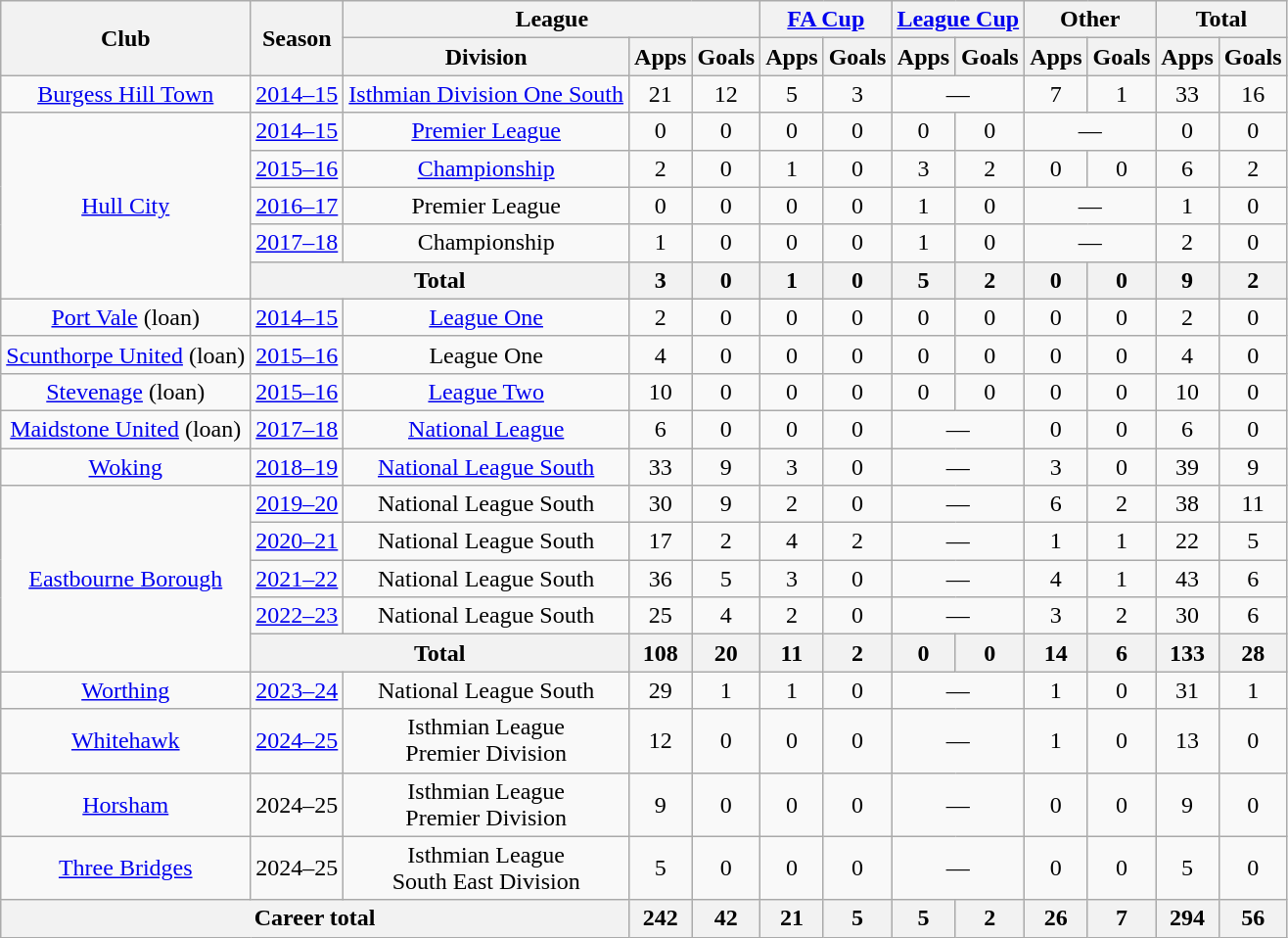<table class="wikitable" style="text-align:center">
<tr>
<th rowspan="2">Club</th>
<th rowspan="2">Season</th>
<th colspan="3">League</th>
<th colspan="2"><a href='#'>FA Cup</a></th>
<th colspan="2"><a href='#'>League Cup</a></th>
<th colspan="2">Other</th>
<th colspan="2">Total</th>
</tr>
<tr>
<th>Division</th>
<th>Apps</th>
<th>Goals</th>
<th>Apps</th>
<th>Goals</th>
<th>Apps</th>
<th>Goals</th>
<th>Apps</th>
<th>Goals</th>
<th>Apps</th>
<th>Goals</th>
</tr>
<tr>
<td><a href='#'>Burgess Hill Town</a></td>
<td><a href='#'>2014–15</a></td>
<td><a href='#'>Isthmian Division One South</a></td>
<td>21</td>
<td>12</td>
<td>5</td>
<td>3</td>
<td colspan="2">—</td>
<td>7</td>
<td>1</td>
<td>33</td>
<td>16</td>
</tr>
<tr>
<td rowspan="5"><a href='#'>Hull City</a></td>
<td><a href='#'>2014–15</a></td>
<td><a href='#'>Premier League</a></td>
<td>0</td>
<td>0</td>
<td>0</td>
<td>0</td>
<td>0</td>
<td>0</td>
<td colspan="2">—</td>
<td>0</td>
<td>0</td>
</tr>
<tr>
<td><a href='#'>2015–16</a></td>
<td><a href='#'>Championship</a></td>
<td>2</td>
<td>0</td>
<td>1</td>
<td>0</td>
<td>3</td>
<td>2</td>
<td>0</td>
<td>0</td>
<td>6</td>
<td>2</td>
</tr>
<tr>
<td><a href='#'>2016–17</a></td>
<td>Premier League</td>
<td>0</td>
<td>0</td>
<td>0</td>
<td>0</td>
<td>1</td>
<td>0</td>
<td colspan="2">—</td>
<td>1</td>
<td>0</td>
</tr>
<tr>
<td><a href='#'>2017–18</a></td>
<td>Championship</td>
<td>1</td>
<td>0</td>
<td>0</td>
<td>0</td>
<td>1</td>
<td>0</td>
<td colspan="2">—</td>
<td>2</td>
<td>0</td>
</tr>
<tr>
<th colspan="2">Total</th>
<th>3</th>
<th>0</th>
<th>1</th>
<th>0</th>
<th>5</th>
<th>2</th>
<th>0</th>
<th>0</th>
<th>9</th>
<th>2</th>
</tr>
<tr>
<td><a href='#'>Port Vale</a> (loan)</td>
<td><a href='#'>2014–15</a></td>
<td><a href='#'>League One</a></td>
<td>2</td>
<td>0</td>
<td>0</td>
<td>0</td>
<td>0</td>
<td>0</td>
<td>0</td>
<td>0</td>
<td>2</td>
<td>0</td>
</tr>
<tr>
<td><a href='#'>Scunthorpe United</a> (loan)</td>
<td><a href='#'>2015–16</a></td>
<td>League One</td>
<td>4</td>
<td>0</td>
<td>0</td>
<td>0</td>
<td>0</td>
<td>0</td>
<td>0</td>
<td>0</td>
<td>4</td>
<td>0</td>
</tr>
<tr>
<td><a href='#'>Stevenage</a> (loan)</td>
<td><a href='#'>2015–16</a></td>
<td><a href='#'>League Two</a></td>
<td>10</td>
<td>0</td>
<td>0</td>
<td>0</td>
<td>0</td>
<td>0</td>
<td>0</td>
<td>0</td>
<td>10</td>
<td>0</td>
</tr>
<tr>
<td><a href='#'>Maidstone United</a> (loan)</td>
<td><a href='#'>2017–18</a></td>
<td><a href='#'>National League</a></td>
<td>6</td>
<td>0</td>
<td>0</td>
<td>0</td>
<td colspan="2">—</td>
<td>0</td>
<td>0</td>
<td>6</td>
<td>0</td>
</tr>
<tr>
<td><a href='#'>Woking</a></td>
<td><a href='#'>2018–19</a></td>
<td><a href='#'>National League South</a></td>
<td>33</td>
<td>9</td>
<td>3</td>
<td>0</td>
<td colspan="2">—</td>
<td>3</td>
<td>0</td>
<td>39</td>
<td>9</td>
</tr>
<tr>
<td rowspan="5"><a href='#'>Eastbourne Borough</a></td>
<td><a href='#'>2019–20</a></td>
<td>National League South</td>
<td>30</td>
<td>9</td>
<td>2</td>
<td>0</td>
<td colspan="2">—</td>
<td>6</td>
<td>2</td>
<td>38</td>
<td>11</td>
</tr>
<tr>
<td><a href='#'>2020–21</a></td>
<td>National League South</td>
<td>17</td>
<td>2</td>
<td>4</td>
<td>2</td>
<td colspan="2">—</td>
<td>1</td>
<td>1</td>
<td>22</td>
<td>5</td>
</tr>
<tr>
<td><a href='#'>2021–22</a></td>
<td>National League South</td>
<td>36</td>
<td>5</td>
<td>3</td>
<td>0</td>
<td colspan="2">—</td>
<td>4</td>
<td>1</td>
<td>43</td>
<td>6</td>
</tr>
<tr>
<td><a href='#'>2022–23</a></td>
<td>National League South</td>
<td>25</td>
<td>4</td>
<td>2</td>
<td>0</td>
<td colspan="2">—</td>
<td>3</td>
<td>2</td>
<td>30</td>
<td>6</td>
</tr>
<tr>
<th colspan="2">Total</th>
<th>108</th>
<th>20</th>
<th>11</th>
<th>2</th>
<th>0</th>
<th>0</th>
<th>14</th>
<th>6</th>
<th>133</th>
<th>28</th>
</tr>
<tr>
<td><a href='#'>Worthing</a></td>
<td><a href='#'>2023–24</a></td>
<td>National League South</td>
<td>29</td>
<td>1</td>
<td>1</td>
<td>0</td>
<td colspan="2">—</td>
<td>1</td>
<td>0</td>
<td>31</td>
<td>1</td>
</tr>
<tr>
<td><a href='#'>Whitehawk</a></td>
<td><a href='#'>2024–25</a></td>
<td>Isthmian League<br>Premier Division</td>
<td>12</td>
<td>0</td>
<td>0</td>
<td>0</td>
<td colspan="2">—</td>
<td>1</td>
<td>0</td>
<td>13</td>
<td>0</td>
</tr>
<tr>
<td><a href='#'>Horsham</a></td>
<td>2024–25</td>
<td>Isthmian League<br>Premier Division</td>
<td>9</td>
<td>0</td>
<td>0</td>
<td>0</td>
<td colspan="2">—</td>
<td>0</td>
<td>0</td>
<td>9</td>
<td>0</td>
</tr>
<tr>
<td><a href='#'>Three Bridges</a></td>
<td>2024–25</td>
<td>Isthmian League<br>South East Division</td>
<td>5</td>
<td>0</td>
<td>0</td>
<td>0</td>
<td colspan="2">—</td>
<td>0</td>
<td>0</td>
<td>5</td>
<td>0</td>
</tr>
<tr>
<th colspan="3">Career total</th>
<th>242</th>
<th>42</th>
<th>21</th>
<th>5</th>
<th>5</th>
<th>2</th>
<th>26</th>
<th>7</th>
<th>294</th>
<th>56</th>
</tr>
</table>
